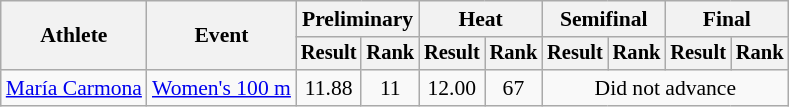<table class="wikitable" style="font-size:90%">
<tr>
<th rowspan="2">Athlete</th>
<th rowspan="2">Event</th>
<th colspan="2">Preliminary</th>
<th colspan="2">Heat</th>
<th colspan="2">Semifinal</th>
<th colspan="2">Final</th>
</tr>
<tr style="font-size:95%">
<th>Result</th>
<th>Rank</th>
<th>Result</th>
<th>Rank</th>
<th>Result</th>
<th>Rank</th>
<th>Result</th>
<th>Rank</th>
</tr>
<tr align=center>
<td align=left><a href='#'>María Carmona</a></td>
<td align=left><a href='#'>Women's 100 m</a></td>
<td>11.88</td>
<td>11</td>
<td>12.00</td>
<td>67</td>
<td colspan=4>Did not advance</td>
</tr>
</table>
